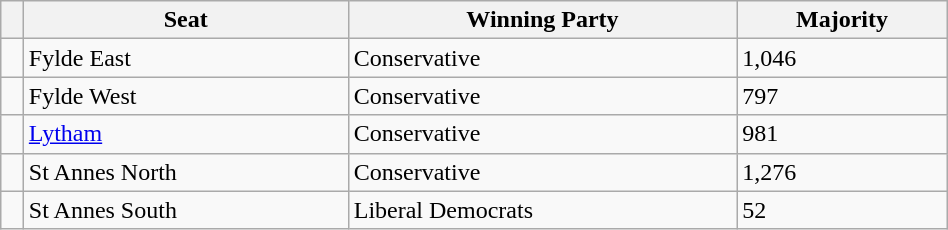<table class="wikitable" style="right; width:50%">
<tr>
<th></th>
<th>Seat</th>
<th>Winning Party</th>
<th>Majority</th>
</tr>
<tr>
<td></td>
<td>Fylde East</td>
<td>Conservative</td>
<td>1,046</td>
</tr>
<tr>
<td></td>
<td>Fylde West</td>
<td>Conservative</td>
<td>797</td>
</tr>
<tr>
<td></td>
<td><a href='#'>Lytham</a></td>
<td>Conservative</td>
<td>981</td>
</tr>
<tr>
<td></td>
<td>St Annes North</td>
<td>Conservative</td>
<td>1,276</td>
</tr>
<tr>
<td></td>
<td>St Annes South</td>
<td>Liberal Democrats</td>
<td>52</td>
</tr>
</table>
